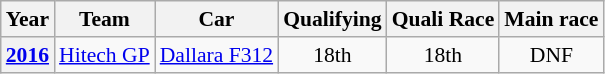<table class="wikitable" style="text-align:center; font-size:90%">
<tr>
<th>Year</th>
<th>Team</th>
<th>Car</th>
<th>Qualifying</th>
<th>Quali Race</th>
<th>Main race</th>
</tr>
<tr>
<th><a href='#'>2016</a></th>
<td align="left"> <a href='#'>Hitech GP</a></td>
<td align="left"><a href='#'>Dallara F312</a></td>
<td>18th</td>
<td>18th</td>
<td>DNF</td>
</tr>
</table>
